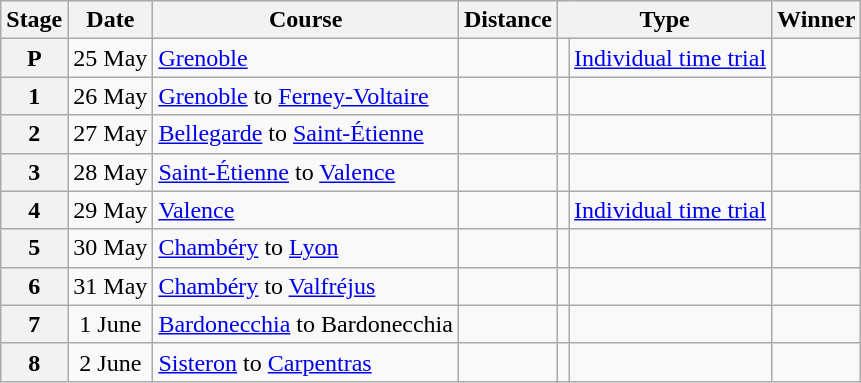<table class="wikitable">
<tr>
<th>Stage</th>
<th>Date</th>
<th>Course</th>
<th>Distance</th>
<th scope="col" colspan="2">Type</th>
<th>Winner</th>
</tr>
<tr>
<th scope="row" style="text-align:center;">P</th>
<td style="text-align:center;">25 May</td>
<td><a href='#'>Grenoble</a></td>
<td style="text-align:center;"></td>
<td></td>
<td><a href='#'>Individual time trial</a></td>
<td></td>
</tr>
<tr>
<th scope="row" style="text-align:center;">1</th>
<td style="text-align:center;">26 May</td>
<td><a href='#'>Grenoble</a> to <a href='#'>Ferney-Voltaire</a></td>
<td style="text-align:center;"></td>
<td></td>
<td></td>
<td></td>
</tr>
<tr>
<th scope="row" style="text-align:center;">2</th>
<td style="text-align:center;">27 May</td>
<td><a href='#'>Bellegarde</a> to <a href='#'>Saint-Étienne</a></td>
<td style="text-align:center;"></td>
<td></td>
<td></td>
<td></td>
</tr>
<tr>
<th scope="row" style="text-align:center;">3</th>
<td style="text-align:center;">28 May</td>
<td><a href='#'>Saint-Étienne</a> to <a href='#'>Valence</a></td>
<td style="text-align:center;"></td>
<td></td>
<td></td>
<td></td>
</tr>
<tr>
<th scope="row" style="text-align:center;">4</th>
<td style="text-align:center;">29 May</td>
<td><a href='#'>Valence</a></td>
<td style="text-align:center;"></td>
<td></td>
<td><a href='#'>Individual time trial</a></td>
<td></td>
</tr>
<tr>
<th scope="row" style="text-align:center;">5</th>
<td style="text-align:center;">30 May</td>
<td><a href='#'>Chambéry</a> to <a href='#'>Lyon</a></td>
<td style="text-align:center;"></td>
<td></td>
<td></td>
<td></td>
</tr>
<tr>
<th scope="row" style="text-align:center;">6</th>
<td style="text-align:center;">31 May</td>
<td><a href='#'>Chambéry</a> to <a href='#'>Valfréjus</a></td>
<td style="text-align:center;"></td>
<td></td>
<td></td>
<td></td>
</tr>
<tr>
<th scope="row" style="text-align:center;">7</th>
<td style="text-align:center;">1 June</td>
<td><a href='#'>Bardonecchia</a> to Bardonecchia</td>
<td style="text-align:center;"></td>
<td></td>
<td></td>
<td></td>
</tr>
<tr>
<th scope="row" style="text-align:center;">8</th>
<td style="text-align:center;">2 June</td>
<td><a href='#'>Sisteron</a> to <a href='#'>Carpentras</a></td>
<td style="text-align:center;"></td>
<td></td>
<td></td>
<td></td>
</tr>
</table>
